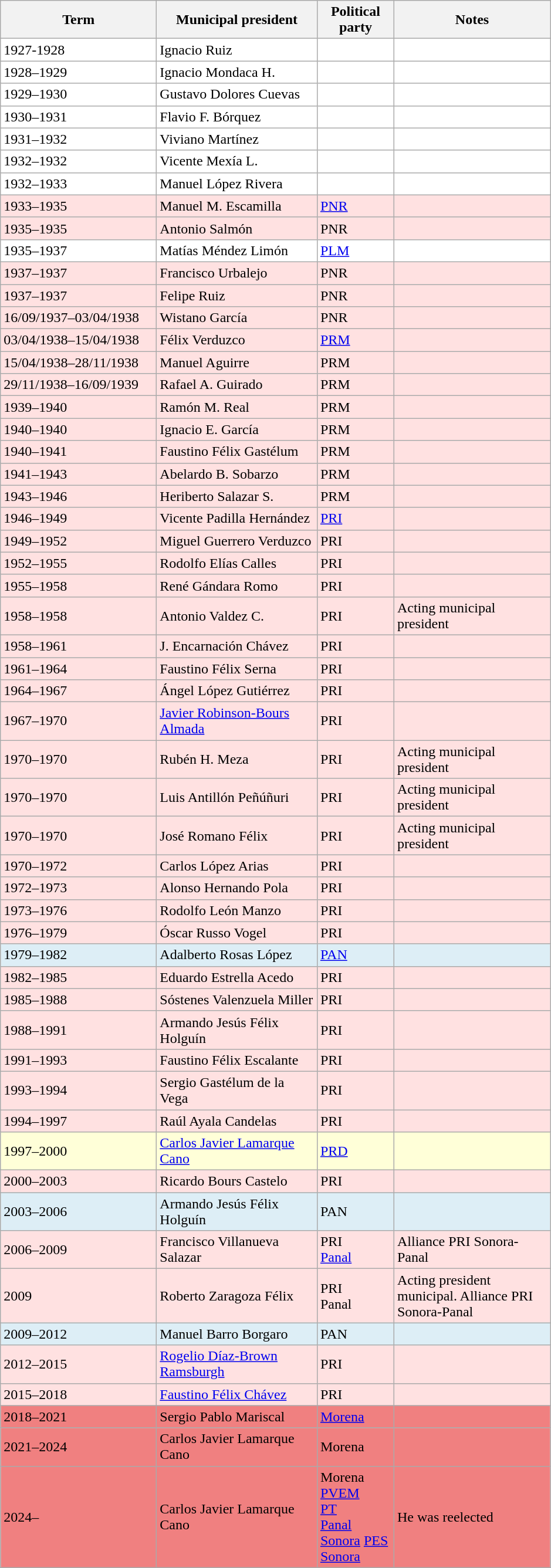<table class=wikitable>
<tr>
<th width=170px>Term</th>
<th width=175px>Municipal president</th>
<th width=80px>Political party</th>
<th width=170px>Notes</th>
</tr>
<tr style="background:#ffffff">
<td>1927-1928</td>
<td>Ignacio Ruiz</td>
<td></td>
<td></td>
</tr>
<tr style="background:#ffffff">
<td>1928–1929</td>
<td>Ignacio Mondaca H.</td>
<td></td>
<td></td>
</tr>
<tr style="background:#ffffff">
<td>1929–1930</td>
<td>Gustavo Dolores Cuevas</td>
<td></td>
<td></td>
</tr>
<tr style="background:#ffffff">
<td>1930–1931</td>
<td>Flavio F. Bórquez</td>
<td></td>
<td></td>
</tr>
<tr style="background:#ffffff">
<td>1931–1932</td>
<td>Viviano Martínez</td>
<td></td>
<td></td>
</tr>
<tr style="background:#ffffff">
<td>1932–1932</td>
<td>Vicente Mexía L.</td>
<td></td>
<td></td>
</tr>
<tr style="background:#ffffff">
<td>1932–1933</td>
<td>Manuel López Rivera</td>
<td></td>
<td></td>
</tr>
<tr style="background:#ffe1e1">
<td>1933–1935</td>
<td>Manuel M. Escamilla</td>
<td><a href='#'>PNR</a> </td>
<td></td>
</tr>
<tr style="background:#ffe1e1">
<td>1935–1935</td>
<td>Antonio Salmón</td>
<td Partido Nacional Revolucionario>PNR </td>
<td></td>
</tr>
<tr style="background:#ffffff">
<td>1935–1937</td>
<td>Matías Méndez Limón</td>
<td><a href='#'>PLM</a> </td>
<td></td>
</tr>
<tr style="background:#ffe1e1">
<td>1937–1937</td>
<td>Francisco Urbalejo</td>
<td Partido Nacional Revolucionario>PNR </td>
<td></td>
</tr>
<tr style="background:#ffe1e1">
<td>1937–1937</td>
<td>Felipe Ruiz</td>
<td Partido Nacional Revolucionario>PNR </td>
<td></td>
</tr>
<tr style="background:#ffe1e1">
<td>16/09/1937–03/04/1938</td>
<td>Wistano García</td>
<td Partido Nacional Revolucionario>PNR </td>
<td></td>
</tr>
<tr style="background:#ffe1e1">
<td>03/04/1938–15/04/1938</td>
<td>Félix Verduzco</td>
<td><a href='#'>PRM</a> </td>
<td></td>
</tr>
<tr style="background:#ffe1e1">
<td>15/04/1938–28/11/1938</td>
<td>Manuel Aguirre</td>
<td Partido de la Revolución Mexicana>PRM </td>
<td></td>
</tr>
<tr style="background:#ffe1e1">
<td>29/11/1938–16/09/1939</td>
<td>Rafael  A. Guirado</td>
<td Partido de la Revolución Mexicana>PRM </td>
<td></td>
</tr>
<tr style="background:#ffe1e1">
<td>1939–1940</td>
<td>Ramón M. Real</td>
<td Partido de la Revolución Mexicana>PRM </td>
<td></td>
</tr>
<tr style="background:#ffe1e1">
<td>1940–1940</td>
<td>Ignacio E. García</td>
<td Partido de la Revolución Mexicana>PRM </td>
<td></td>
</tr>
<tr style="background:#ffe1e1">
<td>1940–1941</td>
<td>Faustino Félix Gastélum</td>
<td Partido de la Revolución Mexicana>PRM </td>
<td></td>
</tr>
<tr style="background:#ffe1e1">
<td>1941–1943</td>
<td>Abelardo B. Sobarzo</td>
<td Partido de la Revolución Mexicana>PRM </td>
<td></td>
</tr>
<tr style="background:#ffe1e1">
<td>1943–1946</td>
<td>Heriberto Salazar S.</td>
<td Partido de la Revolución Mexicana>PRM </td>
<td></td>
</tr>
<tr style="background:#ffe1e1">
<td>1946–1949</td>
<td>Vicente Padilla Hernández</td>
<td><a href='#'>PRI</a> </td>
<td></td>
</tr>
<tr style="background:#ffe1e1">
<td>1949–1952</td>
<td>Miguel Guerrero Verduzco</td>
<td Institutional Revolutionary Party>PRI </td>
<td></td>
</tr>
<tr style="background:#ffe1e1">
<td>1952–1955</td>
<td>Rodolfo Elías Calles</td>
<td Institutional Revolutionary Party>PRI </td>
<td></td>
</tr>
<tr style="background:#ffe1e1">
<td>1955–1958</td>
<td>René Gándara Romo</td>
<td Institutional Revolutionary Party>PRI </td>
<td></td>
</tr>
<tr style="background:#ffe1e1">
<td>1958–1958</td>
<td>Antonio Valdez C.</td>
<td Institutional Revolutionary Party>PRI </td>
<td>Acting municipal president</td>
</tr>
<tr style="background:#ffe1e1">
<td>1958–1961</td>
<td>J. Encarnación Chávez</td>
<td Institutional Revolutionary Party>PRI </td>
<td></td>
</tr>
<tr style="background:#ffe1e1">
<td>1961–1964</td>
<td>Faustino Félix Serna</td>
<td Institutional Revolutionary Party>PRI </td>
<td></td>
</tr>
<tr style="background:#ffe1e1">
<td>1964–1967</td>
<td>Ángel López Gutiérrez</td>
<td Institutional Revolutionary Party>PRI </td>
<td></td>
</tr>
<tr style="background:#ffe1e1">
<td>1967–1970</td>
<td><a href='#'>Javier Robinson-Bours Almada</a></td>
<td Institutional Revolutionary Party>PRI </td>
<td></td>
</tr>
<tr style="background:#ffe1e1">
<td>1970–1970</td>
<td>Rubén H. Meza</td>
<td Institutional Revolutionary Party>PRI </td>
<td>Acting municipal president</td>
</tr>
<tr style="background:#ffe1e1">
<td>1970–1970</td>
<td>Luis Antillón Peñúñuri</td>
<td Partido Revolucionario Institucional>PRI </td>
<td>Acting municipal president</td>
</tr>
<tr style="background:#ffe1e1">
<td>1970–1970</td>
<td>José Romano Félix</td>
<td Institutional Revolutionary Party>PRI </td>
<td>Acting municipal president</td>
</tr>
<tr style="background:#ffe1e1">
<td>1970–1972</td>
<td>Carlos López Arias</td>
<td Institutional Revolutionary Party>PRI </td>
<td></td>
</tr>
<tr style="background:#ffe1e1">
<td>1972–1973</td>
<td>Alonso Hernando Pola</td>
<td Institutional Revolutionary Party>PRI </td>
<td></td>
</tr>
<tr style="background:#ffe1e1">
<td>1973–1976</td>
<td>Rodolfo León Manzo</td>
<td Institutional Revolutionary Party>PRI </td>
<td></td>
</tr>
<tr style="background:#ffe1e1">
<td>1976–1979</td>
<td>Óscar Russo Vogel</td>
<td Institutional Revolutionary Party>PRI </td>
<td></td>
</tr>
<tr style="background:#ddeef6">
<td>1979–1982</td>
<td>Adalberto Rosas López</td>
<td><a href='#'>PAN</a> </td>
<td></td>
</tr>
<tr style="background:#ffe1e1">
<td>1982–1985</td>
<td>Eduardo Estrella Acedo</td>
<td Institutional Revolutionary Party>PRI </td>
<td></td>
</tr>
<tr style="background:#ffe1e1">
<td>1985–1988</td>
<td>Sóstenes Valenzuela Miller</td>
<td Institutional Revolutionary Party>PRI </td>
<td></td>
</tr>
<tr style="background:#ffe1e1">
<td>1988–1991</td>
<td>Armando Jesús Félix Holguín</td>
<td Institutional Revolutionary Party>PRI </td>
<td></td>
</tr>
<tr style="background:#ffe1e1">
<td>1991–1993</td>
<td>Faustino Félix Escalante</td>
<td Institutional Revolutionary Party>PRI </td>
<td></td>
</tr>
<tr style="background:#ffe1e1">
<td>1993–1994</td>
<td>Sergio Gastélum de la Vega</td>
<td Institutional Revolutionary Party>PRI </td>
<td></td>
</tr>
<tr style="background:#ffe1e1">
<td>1994–1997</td>
<td>Raúl Ayala Candelas</td>
<td Institutional Revolutionary Party>PRI </td>
<td></td>
</tr>
<tr style="background:#ffffd8">
<td>1997–2000</td>
<td><a href='#'>Carlos Javier Lamarque Cano</a></td>
<td><a href='#'>PRD</a> </td>
<td></td>
</tr>
<tr style="background:#ffe1e1">
<td>2000–2003</td>
<td>Ricardo Bours Castelo</td>
<td Institutional Revolutionary Party>PRI  </td>
<td></td>
</tr>
<tr style="background:#ddeef6">
<td>2003–2006</td>
<td>Armando Jesús Félix Holguín</td>
<td National Action Party (México)>PAN </td>
<td></td>
</tr>
<tr style="background:#ffe1e1">
<td>2006–2009</td>
<td>Francisco Villanueva Salazar</td>
<td Institutional Revolutionary Party>PRI <br> <a href='#'>Panal</a> </td>
<td>Alliance PRI Sonora-Panal</td>
</tr>
<tr style="background:#ffe1e1">
<td>2009</td>
<td>Roberto Zaragoza Félix</td>
<td Institutional Revolutionary Party>PRI <br> Panal </td>
<td>Acting president municipal. Alliance PRI Sonora-Panal</td>
</tr>
<tr style="background:#ddeef6">
<td>2009–2012</td>
<td>Manuel Barro Borgaro</td>
<td National Action Party (México)>PAN </td>
<td></td>
</tr>
<tr style="background:#ffe1e1">
<td>2012–2015</td>
<td><a href='#'>Rogelio Díaz-Brown Ramsburgh</a></td>
<td Institutional Revolutionary Party>PRI  </td>
<td></td>
</tr>
<tr style="background:#ffe1e1">
<td>2015–2018</td>
<td><a href='#'>Faustino Félix Chávez</a></td>
<td Institutional Revolutionary Party>PRI  </td>
<td></td>
</tr>
<tr style="background:#f08080">
<td>2018–2021</td>
<td>Sergio Pablo Mariscal</td>
<td><a href='#'>Morena</a> </td>
<td></td>
</tr>
<tr style="background:#f08080">
<td>2021–2024</td>
<td>Carlos Javier Lamarque Cano</td>
<td>Morena </td>
<td></td>
</tr>
<tr style="background:#f08080">
<td>2024–</td>
<td>Carlos Javier Lamarque Cano</td>
<td>Morena <br> <a href='#'>PVEM</a> <br> <a href='#'>PT</a> <br> <a href='#'>Panal Sonora</a>  <a href='#'>PES Sonora</a> </td>
<td>He was reelected</td>
</tr>
</table>
